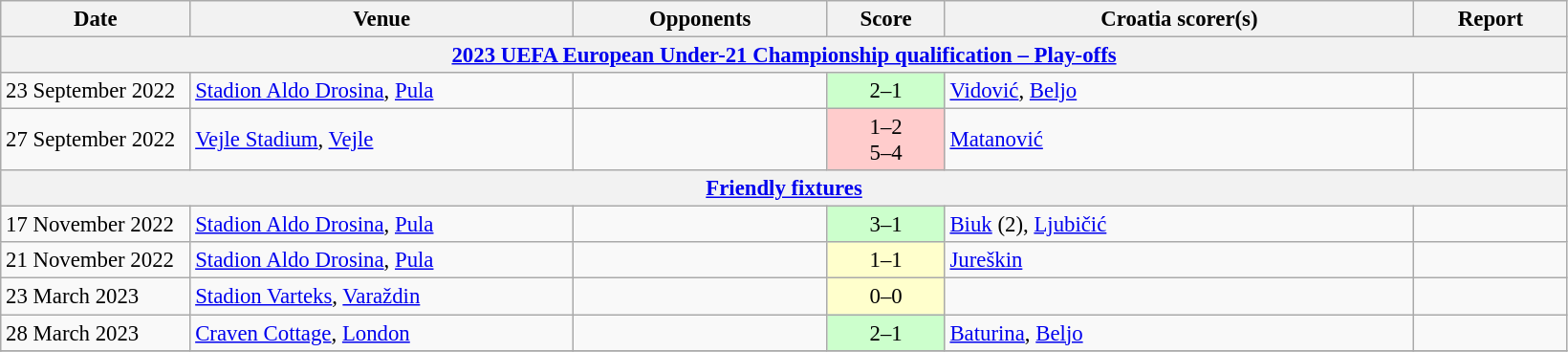<table class="wikitable" style="font-size:95%;">
<tr>
<th width=125>Date</th>
<th width=260>Venue</th>
<th width=170>Opponents</th>
<th width= 75>Score</th>
<th width=320>Croatia scorer(s)</th>
<th width=100>Report</th>
</tr>
<tr>
<th colspan=7><a href='#'>2023 UEFA European Under-21 Championship qualification – Play-offs</a></th>
</tr>
<tr>
<td>23 September 2022</td>
<td><a href='#'>Stadion Aldo Drosina</a>, <a href='#'>Pula</a></td>
<td></td>
<td align=center bgcolor=#CCFFCC>2–1</td>
<td><a href='#'>Vidović</a>, <a href='#'>Beljo</a></td>
<td></td>
</tr>
<tr>
<td>27 September 2022</td>
<td><a href='#'>Vejle Stadium</a>, <a href='#'>Vejle</a></td>
<td></td>
<td align="center" bgcolor="#FFCCCC">1–2 <br>5–4 </td>
<td><a href='#'>Matanović</a></td>
<td></td>
</tr>
<tr>
<th colspan=7><a href='#'>Friendly fixtures</a></th>
</tr>
<tr>
<td>17 November 2022</td>
<td><a href='#'>Stadion Aldo Drosina</a>, <a href='#'>Pula</a></td>
<td></td>
<td align=center bgcolor=#CCFFCC>3–1</td>
<td><a href='#'>Biuk</a> (2), <a href='#'>Ljubičić</a></td>
<td></td>
</tr>
<tr>
<td>21 November 2022</td>
<td><a href='#'>Stadion Aldo Drosina</a>, <a href='#'>Pula</a></td>
<td></td>
<td align=center bgcolor=#FFFFCC>1–1</td>
<td><a href='#'>Jureškin</a></td>
<td></td>
</tr>
<tr>
<td>23 March 2023</td>
<td><a href='#'>Stadion Varteks</a>, <a href='#'>Varaždin</a></td>
<td></td>
<td align=center bgcolor=#FFFFCC>0–0</td>
<td></td>
<td></td>
</tr>
<tr>
<td>28 March 2023</td>
<td><a href='#'>Craven Cottage</a>, <a href='#'>London</a></td>
<td></td>
<td align=center bgcolor=#CCFFCC>2–1</td>
<td><a href='#'>Baturina</a>, <a href='#'>Beljo</a></td>
<td></td>
</tr>
<tr>
</tr>
</table>
